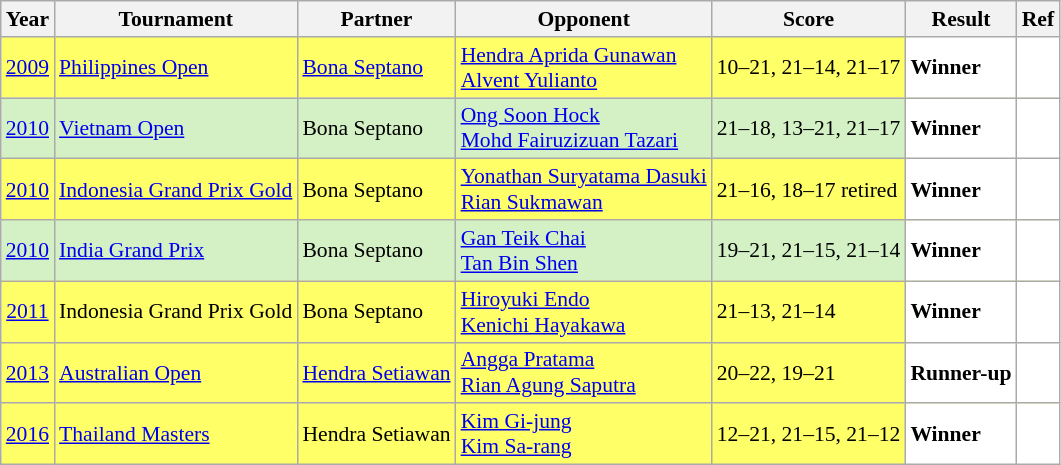<table class="sortable wikitable" style="font-size: 90%">
<tr>
<th>Year</th>
<th>Tournament</th>
<th>Partner</th>
<th>Opponent</th>
<th>Score</th>
<th>Result</th>
<th>Ref</th>
</tr>
<tr style="background:#FFFF67">
<td align="center"><a href='#'>2009</a></td>
<td align="left"><a href='#'>Philippines Open</a></td>
<td align="left"> <a href='#'>Bona Septano</a></td>
<td align="left"> <a href='#'>Hendra Aprida Gunawan</a><br> <a href='#'>Alvent Yulianto</a></td>
<td align="left">10–21, 21–14, 21–17</td>
<td style="text-align:left; background:white"> <strong>Winner</strong></td>
<td style="text-align:center; background:white"></td>
</tr>
<tr style="background:#D4F1C5">
<td align="center"><a href='#'>2010</a></td>
<td align="left"><a href='#'>Vietnam Open</a></td>
<td align="left"> Bona Septano</td>
<td align="left"> <a href='#'>Ong Soon Hock</a><br> <a href='#'>Mohd Fairuzizuan Tazari</a></td>
<td align="left">21–18, 13–21, 21–17</td>
<td style="text-align:left; background:white"> <strong>Winner</strong></td>
<td style="text-align:center; background:white"></td>
</tr>
<tr style="background:#FFFF67">
<td align="center"><a href='#'>2010</a></td>
<td align="left"><a href='#'>Indonesia Grand Prix Gold</a></td>
<td align="left"> Bona Septano</td>
<td align="left"> <a href='#'>Yonathan Suryatama Dasuki</a><br> <a href='#'>Rian Sukmawan</a></td>
<td align="left">21–16, 18–17 retired</td>
<td style="text-align:left; background:white"> <strong>Winner</strong></td>
<td style="text-align:center; background:white"></td>
</tr>
<tr style="background:#D4F1C5">
<td align="center"><a href='#'>2010</a></td>
<td align="left"><a href='#'>India Grand Prix</a></td>
<td align="left"> Bona Septano</td>
<td align="left"> <a href='#'>Gan Teik Chai</a><br> <a href='#'>Tan Bin Shen</a></td>
<td align="left">19–21, 21–15, 21–14</td>
<td style="text-align:left; background:white"> <strong>Winner</strong></td>
<td style="text-align:center; background:white"></td>
</tr>
<tr style="background:#FFFF67">
<td align="center"><a href='#'>2011</a></td>
<td align="left">Indonesia Grand Prix Gold</td>
<td align="left"> Bona Septano</td>
<td align="left"> <a href='#'>Hiroyuki Endo</a><br> <a href='#'>Kenichi Hayakawa</a></td>
<td align="left">21–13, 21–14</td>
<td style="text-align:left; background:white"> <strong>Winner</strong></td>
<td style="text-align:center; background:white"></td>
</tr>
<tr style="background:#FFFF67">
<td align="center"><a href='#'>2013</a></td>
<td align="left"><a href='#'>Australian Open</a></td>
<td align="left"> <a href='#'>Hendra Setiawan</a></td>
<td align="left"> <a href='#'>Angga Pratama</a><br> <a href='#'>Rian Agung Saputra</a></td>
<td align="left">20–22, 19–21</td>
<td style="text-align:left; background:white"> <strong>Runner-up</strong></td>
<td style="text-align:center; background:white"></td>
</tr>
<tr style="background:#FFFF67">
<td align="center"><a href='#'>2016</a></td>
<td align="left"><a href='#'>Thailand Masters</a></td>
<td align="left"> Hendra Setiawan</td>
<td align="left"> <a href='#'>Kim Gi-jung</a><br> <a href='#'>Kim Sa-rang</a></td>
<td align="left">12–21, 21–15, 21–12</td>
<td style="text-align:left; background:white"> <strong>Winner</strong></td>
<td style="text-align:center; background:white"></td>
</tr>
</table>
